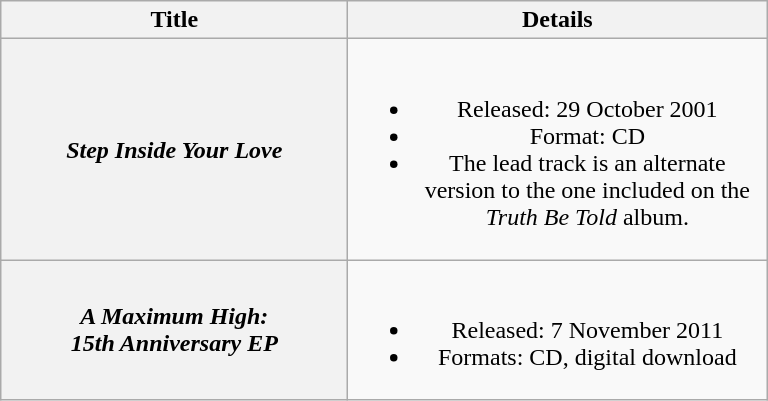<table class="wikitable plainrowheaders" style="text-align:center;">
<tr>
<th scope="col" style="width:14em;">Title</th>
<th scope="col" style="width:17em;">Details</th>
</tr>
<tr>
<th scope="row"><em>Step Inside Your Love</em></th>
<td><br><ul><li>Released: 29 October 2001</li><li>Format: CD</li><li>The lead track is an alternate version to the one included on the <em>Truth Be Told</em> album.</li></ul></td>
</tr>
<tr>
<th scope="row"><em>A Maximum High: <br>15th Anniversary EP</em></th>
<td><br><ul><li>Released: 7 November 2011</li><li>Formats: CD, digital download</li></ul></td>
</tr>
</table>
